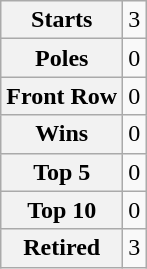<table class="wikitable" style="text-align:center">
<tr>
<th>Starts</th>
<td>3</td>
</tr>
<tr>
<th>Poles</th>
<td>0</td>
</tr>
<tr>
<th>Front Row</th>
<td>0</td>
</tr>
<tr>
<th>Wins</th>
<td>0</td>
</tr>
<tr>
<th>Top 5</th>
<td>0</td>
</tr>
<tr>
<th>Top 10</th>
<td>0</td>
</tr>
<tr>
<th>Retired</th>
<td>3</td>
</tr>
</table>
